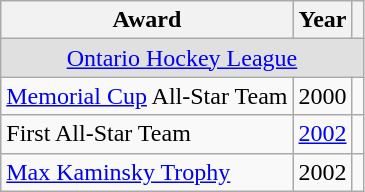<table class="wikitable">
<tr>
<th>Award</th>
<th>Year</th>
<th></th>
</tr>
<tr ALIGN="center" bgcolor="#e0e0e0">
<td colspan="3"><a href='#'>Ontario Hockey League</a></td>
</tr>
<tr>
<td><a href='#'>Memorial Cup</a> All-Star Team</td>
<td>2000</td>
<td></td>
</tr>
<tr>
<td>First All-Star Team</td>
<td><a href='#'>2002</a></td>
<td></td>
</tr>
<tr>
<td><a href='#'>Max Kaminsky Trophy</a></td>
<td>2002</td>
<td></td>
</tr>
</table>
